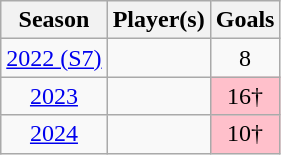<table class="wikitable sortable" style="text-align:center">
<tr>
<th>Season</th>
<th>Player(s)</th>
<th>Goals</th>
</tr>
<tr>
<td><a href='#'>2022 (S7)</a></td>
<td></td>
<td>8</td>
</tr>
<tr>
<td><a href='#'>2023</a></td>
<td></td>
<td bgcolor="#FFC0CB">16†</td>
</tr>
<tr>
<td><a href='#'>2024</a></td>
<td></td>
<td bgcolor="#FFC0CB">10†</td>
</tr>
</table>
